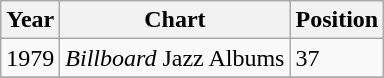<table class="wikitable">
<tr>
<th>Year</th>
<th>Chart</th>
<th>Position</th>
</tr>
<tr>
<td>1979</td>
<td><em>Billboard</em> Jazz Albums</td>
<td>37</td>
</tr>
<tr>
</tr>
</table>
